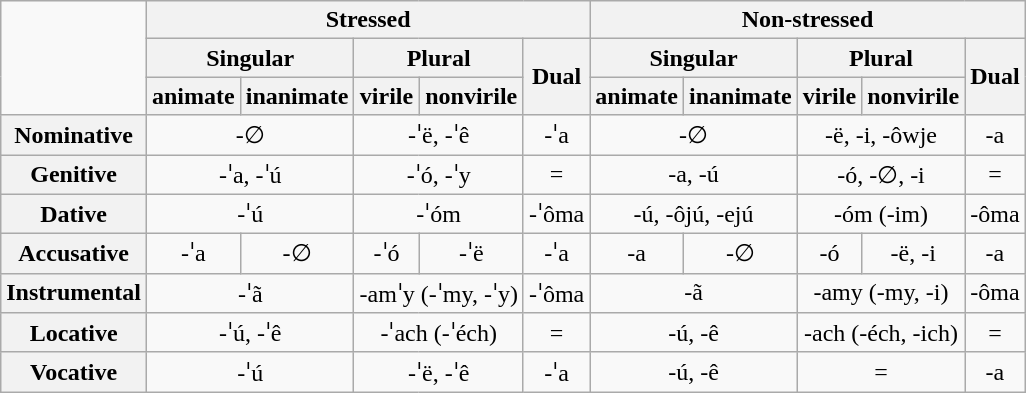<table class="wikitable" style="text-align:center">
<tr>
<td rowspan="3"></td>
<th colspan="5">Stressed</th>
<th colspan="5">Non-stressed</th>
</tr>
<tr>
<th colspan="2">Singular</th>
<th colspan="2">Plural</th>
<th rowspan="2">Dual</th>
<th colspan="2">Singular</th>
<th colspan="2">Plural</th>
<th rowspan="2">Dual</th>
</tr>
<tr>
<th>animate</th>
<th>inanimate</th>
<th>virile</th>
<th>nonvirile</th>
<th>animate</th>
<th>inanimate</th>
<th>virile</th>
<th>nonvirile</th>
</tr>
<tr>
<th>Nominative</th>
<td colspan="2">-∅</td>
<td colspan="2">-ˈë, -ˈê</td>
<td>-ˈa</td>
<td colspan="2">-∅</td>
<td colspan="2">-ë, -i, -ôwje</td>
<td>-a</td>
</tr>
<tr>
<th>Genitive</th>
<td colspan="2">-ˈa, -ˈú</td>
<td colspan="2">-ˈó, -ˈy</td>
<td>= </td>
<td colspan="2">-a, -ú</td>
<td colspan="2">-ó, -∅, -i</td>
<td>= </td>
</tr>
<tr>
<th>Dative</th>
<td colspan="2">-ˈú</td>
<td colspan="2">-ˈóm</td>
<td>-ˈôma</td>
<td colspan="2">-ú, -ôjú, -ejú</td>
<td colspan="2">-óm (-im)</td>
<td>-ôma</td>
</tr>
<tr>
<th>Accusative</th>
<td>-ˈa</td>
<td>-∅</td>
<td>-ˈó</td>
<td>-ˈë</td>
<td>-ˈa</td>
<td>-a</td>
<td>-∅</td>
<td>-ó</td>
<td>-ë, -i</td>
<td>-a</td>
</tr>
<tr>
<th>Instrumental</th>
<td colspan="2">-ˈã</td>
<td colspan="2">-amˈy (-ˈmy, -ˈy)</td>
<td>-ˈôma</td>
<td colspan="2">-ã</td>
<td colspan="2">-amy (-my, -i)</td>
<td>-ôma</td>
</tr>
<tr>
<th>Locative</th>
<td colspan="2">-ˈú, -ˈê</td>
<td colspan="2">-ˈach (-ˈéch)</td>
<td>= </td>
<td colspan="2">-ú, -ê</td>
<td colspan="2">-ach (-éch, -ich)</td>
<td>= </td>
</tr>
<tr>
<th>Vocative</th>
<td colspan="2">-ˈú</td>
<td colspan="2">-ˈë, -ˈê</td>
<td>-ˈa</td>
<td colspan="2">-ú, -ê</td>
<td colspan="2">= </td>
<td>-a</td>
</tr>
</table>
